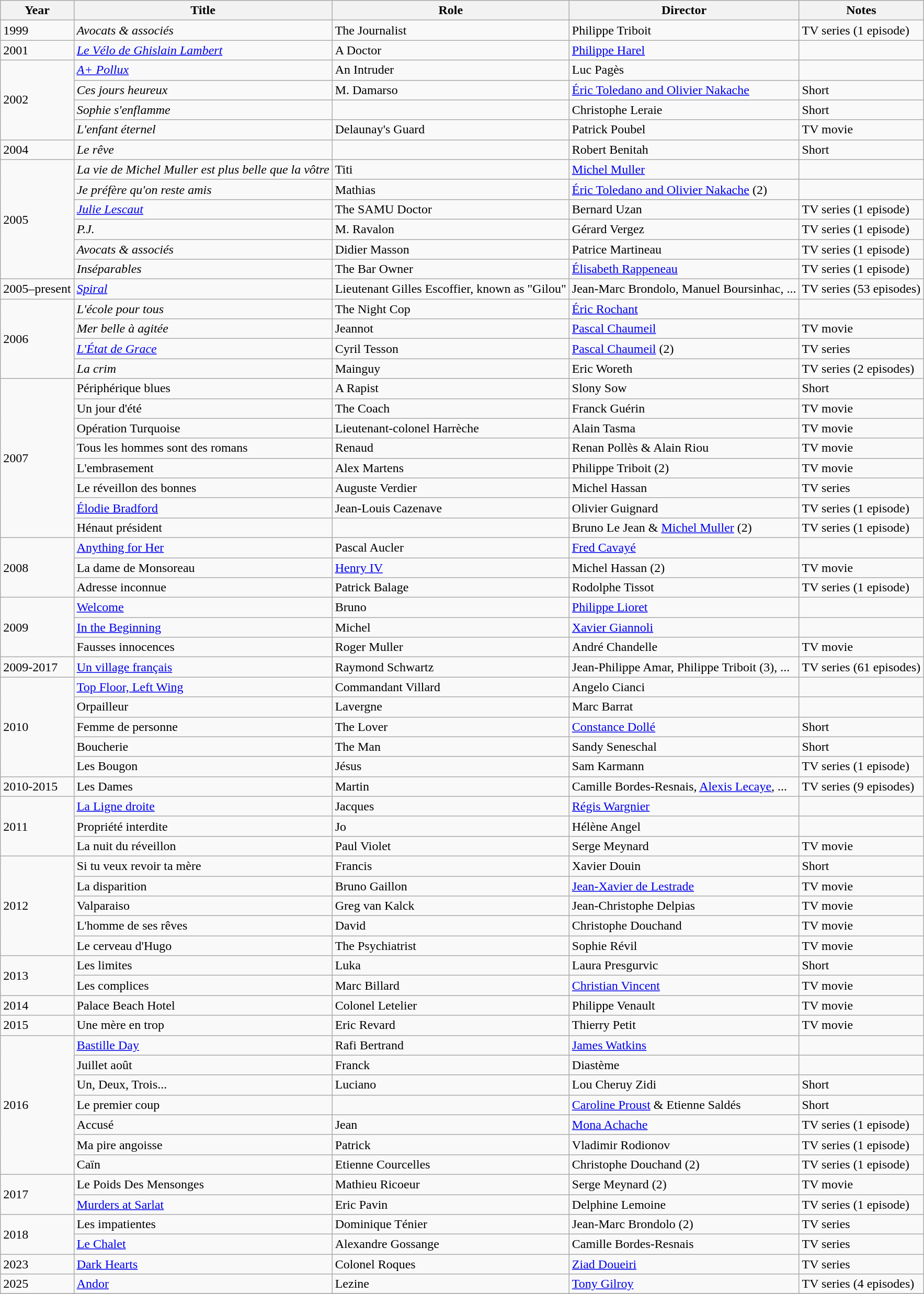<table class="wikitable">
<tr>
<th>Year</th>
<th>Title</th>
<th>Role</th>
<th>Director</th>
<th>Notes</th>
</tr>
<tr>
<td>1999</td>
<td><em>Avocats & associés</em></td>
<td>The Journalist</td>
<td>Philippe Triboit</td>
<td>TV series (1 episode)</td>
</tr>
<tr>
<td>2001</td>
<td><em><a href='#'>Le Vélo de Ghislain Lambert</a></em></td>
<td>A Doctor</td>
<td><a href='#'>Philippe Harel</a></td>
<td></td>
</tr>
<tr>
<td rowspan=4>2002</td>
<td><em><a href='#'>A+ Pollux</a></em></td>
<td>An Intruder</td>
<td>Luc Pagès</td>
<td></td>
</tr>
<tr>
<td><em>Ces jours heureux</em></td>
<td>M. Damarso</td>
<td><a href='#'>Éric Toledano and Olivier Nakache</a></td>
<td>Short</td>
</tr>
<tr>
<td><em>Sophie s'enflamme</em></td>
<td></td>
<td>Christophe Leraie</td>
<td>Short</td>
</tr>
<tr>
<td><em>L'enfant éternel</em></td>
<td>Delaunay's Guard</td>
<td>Patrick Poubel</td>
<td>TV movie</td>
</tr>
<tr>
<td>2004</td>
<td><em>Le rêve</em></td>
<td></td>
<td>Robert Benitah</td>
<td>Short</td>
</tr>
<tr>
<td rowspan=6>2005</td>
<td><em>La vie de Michel Muller est plus belle que la vôtre</em></td>
<td>Titi</td>
<td><a href='#'>Michel Muller</a></td>
<td></td>
</tr>
<tr>
<td><em>Je préfère qu'on reste amis</em></td>
<td>Mathias</td>
<td><a href='#'>Éric Toledano and Olivier Nakache</a> (2)</td>
<td></td>
</tr>
<tr>
<td><em><a href='#'>Julie Lescaut</a></em></td>
<td>The SAMU Doctor</td>
<td>Bernard Uzan</td>
<td>TV series (1 episode)</td>
</tr>
<tr>
<td><em>P.J.</em></td>
<td>M. Ravalon</td>
<td>Gérard Vergez</td>
<td>TV series (1 episode)</td>
</tr>
<tr>
<td><em>Avocats & associés</em></td>
<td>Didier Masson</td>
<td>Patrice Martineau</td>
<td>TV series (1 episode)</td>
</tr>
<tr>
<td><em>Inséparables</em></td>
<td>The Bar Owner</td>
<td><a href='#'>Élisabeth Rappeneau</a></td>
<td>TV series (1 episode)</td>
</tr>
<tr>
<td>2005–present</td>
<td><em><a href='#'>Spiral</a></em></td>
<td>Lieutenant Gilles Escoffier, known as "Gilou"</td>
<td>Jean-Marc Brondolo, Manuel Boursinhac, ...</td>
<td>TV series (53 episodes)</td>
</tr>
<tr>
<td rowspan=4>2006</td>
<td><em>L'école pour tous</em></td>
<td>The Night Cop</td>
<td><a href='#'>Éric Rochant</a></td>
<td></td>
</tr>
<tr>
<td><em>Mer belle à agitée</em></td>
<td>Jeannot</td>
<td><a href='#'>Pascal Chaumeil</a></td>
<td>TV movie</td>
</tr>
<tr>
<td><em><a href='#'>L'État de Grace</a></em></td>
<td>Cyril Tesson</td>
<td><a href='#'>Pascal Chaumeil</a> (2)</td>
<td>TV series</td>
</tr>
<tr>
<td><em>La crim<strong></td>
<td>Mainguy</td>
<td>Eric Woreth</td>
<td>TV series (2 episodes)</td>
</tr>
<tr>
<td rowspan=8>2007</td>
<td></em>Périphérique blues<em></td>
<td>A Rapist</td>
<td>Slony Sow</td>
<td>Short</td>
</tr>
<tr>
<td></em>Un jour d'été<em></td>
<td>The Coach</td>
<td>Franck Guérin</td>
<td>TV movie</td>
</tr>
<tr>
<td></em>Opération Turquoise<em></td>
<td>Lieutenant-colonel Harrèche</td>
<td>Alain Tasma</td>
<td>TV movie</td>
</tr>
<tr>
<td></em>Tous les hommes sont des romans<em></td>
<td>Renaud</td>
<td>Renan Pollès & Alain Riou</td>
<td>TV movie</td>
</tr>
<tr>
<td></em>L'embrasement<em></td>
<td>Alex Martens</td>
<td>Philippe Triboit (2)</td>
<td>TV movie</td>
</tr>
<tr>
<td></em>Le réveillon des bonnes<em></td>
<td>Auguste Verdier</td>
<td>Michel Hassan</td>
<td>TV series</td>
</tr>
<tr>
<td></em><a href='#'>Élodie Bradford</a><em></td>
<td>Jean-Louis Cazenave</td>
<td>Olivier Guignard</td>
<td>TV series (1 episode)</td>
</tr>
<tr>
<td></em>Hénaut président<em></td>
<td></td>
<td>Bruno Le Jean & <a href='#'>Michel Muller</a> (2)</td>
<td>TV series (1 episode)</td>
</tr>
<tr>
<td rowspan=3>2008</td>
<td></em><a href='#'>Anything for Her</a><em></td>
<td>Pascal Aucler</td>
<td><a href='#'>Fred Cavayé</a></td>
<td></td>
</tr>
<tr>
<td></em>La dame de Monsoreau<em></td>
<td><a href='#'>Henry IV</a></td>
<td>Michel Hassan (2)</td>
<td>TV movie</td>
</tr>
<tr>
<td></em>Adresse inconnue<em></td>
<td>Patrick Balage</td>
<td>Rodolphe Tissot</td>
<td>TV series (1 episode)</td>
</tr>
<tr>
<td rowspan=3>2009</td>
<td></em><a href='#'>Welcome</a><em></td>
<td>Bruno</td>
<td><a href='#'>Philippe Lioret</a></td>
<td></td>
</tr>
<tr>
<td></em><a href='#'>In the Beginning</a><em></td>
<td>Michel</td>
<td><a href='#'>Xavier Giannoli</a></td>
<td></td>
</tr>
<tr>
<td></em>Fausses innocences<em></td>
<td>Roger Muller</td>
<td>André Chandelle</td>
<td>TV movie</td>
</tr>
<tr>
<td>2009-2017</td>
<td></em><a href='#'>Un village français</a><em></td>
<td>Raymond Schwartz</td>
<td>Jean-Philippe Amar, Philippe Triboit (3), ...</td>
<td>TV series (61 episodes)</td>
</tr>
<tr>
<td rowspan=5>2010</td>
<td></em><a href='#'>Top Floor, Left Wing</a><em></td>
<td>Commandant Villard</td>
<td>Angelo Cianci</td>
<td></td>
</tr>
<tr>
<td></em>Orpailleur<em></td>
<td>Lavergne</td>
<td>Marc Barrat</td>
<td></td>
</tr>
<tr>
<td></em>Femme de personne<em></td>
<td>The Lover</td>
<td><a href='#'>Constance Dollé</a></td>
<td>Short</td>
</tr>
<tr>
<td></em>Boucherie<em></td>
<td>The Man</td>
<td>Sandy Seneschal</td>
<td>Short</td>
</tr>
<tr>
<td></em>Les Bougon<em></td>
<td>Jésus</td>
<td>Sam Karmann</td>
<td>TV series (1 episode)</td>
</tr>
<tr>
<td>2010-2015</td>
<td></em>Les Dames<em></td>
<td>Martin</td>
<td>Camille Bordes-Resnais, <a href='#'>Alexis Lecaye</a>, ...</td>
<td>TV series (9 episodes)</td>
</tr>
<tr>
<td rowspan=3>2011</td>
<td></em><a href='#'>La Ligne droite</a><em></td>
<td>Jacques</td>
<td><a href='#'>Régis Wargnier</a></td>
<td></td>
</tr>
<tr>
<td></em>Propriété interdite<em></td>
<td>Jo</td>
<td>Hélène Angel</td>
<td></td>
</tr>
<tr>
<td></em>La nuit du réveillon<em></td>
<td>Paul Violet</td>
<td>Serge Meynard</td>
<td>TV movie</td>
</tr>
<tr>
<td rowspan=5>2012</td>
<td></em>Si tu veux revoir ta mère<em></td>
<td>Francis</td>
<td>Xavier Douin</td>
<td>Short</td>
</tr>
<tr>
<td></em>La disparition<em></td>
<td>Bruno Gaillon</td>
<td><a href='#'>Jean-Xavier de Lestrade</a></td>
<td>TV movie</td>
</tr>
<tr>
<td></em>Valparaiso<em></td>
<td>Greg van Kalck</td>
<td>Jean-Christophe Delpias</td>
<td>TV movie</td>
</tr>
<tr>
<td></em>L'homme de ses rêves<em></td>
<td>David</td>
<td>Christophe Douchand</td>
<td>TV movie</td>
</tr>
<tr>
<td></em>Le cerveau d'Hugo<em></td>
<td>The Psychiatrist</td>
<td>Sophie Révil</td>
<td>TV movie</td>
</tr>
<tr>
<td rowspan=2>2013</td>
<td></em>Les limites<em></td>
<td>Luka</td>
<td>Laura Presgurvic</td>
<td>Short</td>
</tr>
<tr>
<td></em>Les complices<em></td>
<td>Marc Billard</td>
<td><a href='#'>Christian Vincent</a></td>
<td>TV movie</td>
</tr>
<tr>
<td>2014</td>
<td></em>Palace Beach Hotel<em></td>
<td>Colonel Letelier</td>
<td>Philippe Venault</td>
<td>TV movie</td>
</tr>
<tr>
<td>2015</td>
<td></em>Une mère en trop<em></td>
<td>Eric Revard</td>
<td>Thierry Petit</td>
<td>TV movie</td>
</tr>
<tr>
<td rowspan=7>2016</td>
<td></em><a href='#'>Bastille Day</a><em></td>
<td>Rafi Bertrand</td>
<td><a href='#'>James Watkins</a></td>
<td></td>
</tr>
<tr>
<td></em>Juillet août<em></td>
<td>Franck</td>
<td>Diastème</td>
<td></td>
</tr>
<tr>
<td></em>Un, Deux, Trois...<em></td>
<td>Luciano</td>
<td>Lou Cheruy Zidi</td>
<td>Short</td>
</tr>
<tr>
<td></em>Le premier coup<em></td>
<td></td>
<td><a href='#'>Caroline Proust</a> & Etienne Saldés</td>
<td>Short</td>
</tr>
<tr>
<td></em>Accusé<em></td>
<td>Jean</td>
<td><a href='#'>Mona Achache</a></td>
<td>TV series (1 episode)</td>
</tr>
<tr>
<td></em>Ma pire angoisse<em></td>
<td>Patrick</td>
<td>Vladimir Rodionov</td>
<td>TV series (1 episode)</td>
</tr>
<tr>
<td></em>Caïn<em></td>
<td>Etienne Courcelles</td>
<td>Christophe Douchand (2)</td>
<td>TV series (1 episode)</td>
</tr>
<tr>
<td rowspan=2>2017</td>
<td></em>Le Poids Des Mensonges<em></td>
<td>Mathieu Ricoeur</td>
<td>Serge Meynard (2)</td>
<td>TV movie</td>
</tr>
<tr>
<td></em><a href='#'>Murders at Sarlat</a><em></td>
<td>Eric Pavin</td>
<td>Delphine Lemoine</td>
<td>TV series (1 episode)</td>
</tr>
<tr>
<td rowspan=2>2018</td>
<td></em>Les impatientes<em></td>
<td>Dominique Ténier</td>
<td>Jean-Marc Brondolo (2)</td>
<td>TV series</td>
</tr>
<tr>
<td></em><a href='#'>Le Chalet</a><em></td>
<td>Alexandre Gossange</td>
<td>Camille Bordes-Resnais</td>
<td>TV series</td>
</tr>
<tr>
<td rowspan=1>2023</td>
<td></em><a href='#'>Dark Hearts</a><em></td>
<td>Colonel Roques</td>
<td><a href='#'>Ziad Doueiri</a></td>
<td>TV series</td>
</tr>
<tr>
<td rowspan=1>2025</td>
<td></em><a href='#'>Andor</a><em></td>
<td>Lezine</td>
<td><a href='#'>Tony Gilroy</a></td>
<td>TV series (4 episodes)</td>
</tr>
<tr>
</tr>
</table>
